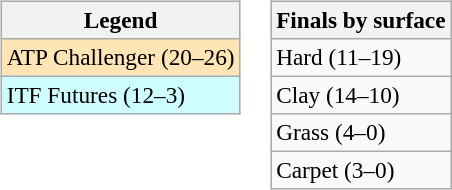<table>
<tr valign=top>
<td><br><table class=wikitable style=font-size:97%>
<tr>
<th>Legend</th>
</tr>
<tr bgcolor=moccasin>
<td>ATP Challenger (20–26)</td>
</tr>
<tr bgcolor=cffcff>
<td>ITF Futures (12–3)</td>
</tr>
</table>
</td>
<td><br><table class=wikitable style=font-size:97%>
<tr>
<th>Finals by surface</th>
</tr>
<tr>
<td>Hard (11–19)</td>
</tr>
<tr>
<td>Clay (14–10)</td>
</tr>
<tr>
<td>Grass (4–0)</td>
</tr>
<tr>
<td>Carpet (3–0)</td>
</tr>
</table>
</td>
</tr>
</table>
